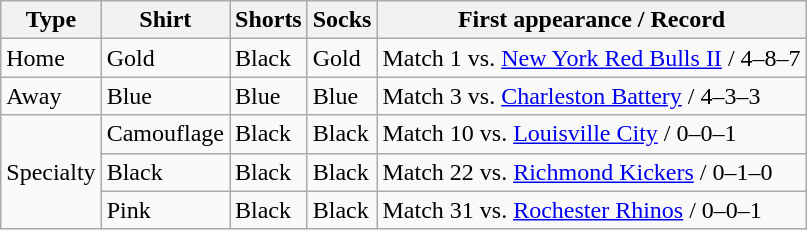<table class="wikitable">
<tr>
<th>Type</th>
<th>Shirt</th>
<th>Shorts</th>
<th>Socks</th>
<th>First appearance / Record</th>
</tr>
<tr>
<td>Home</td>
<td>Gold</td>
<td>Black</td>
<td>Gold</td>
<td>Match 1 vs. <a href='#'>New York Red Bulls II</a> / 4–8–7</td>
</tr>
<tr>
<td>Away</td>
<td>Blue</td>
<td>Blue</td>
<td>Blue</td>
<td>Match 3 vs. <a href='#'>Charleston Battery</a> / 4–3–3</td>
</tr>
<tr>
<td rowspan="3">Specialty</td>
<td>Camouflage</td>
<td>Black</td>
<td>Black</td>
<td>Match 10 vs. <a href='#'>Louisville City</a> / 0–0–1</td>
</tr>
<tr>
<td>Black</td>
<td>Black</td>
<td>Black</td>
<td>Match 22 vs. <a href='#'>Richmond Kickers</a> / 0–1–0</td>
</tr>
<tr>
<td>Pink</td>
<td>Black</td>
<td>Black</td>
<td>Match 31 vs. <a href='#'>Rochester Rhinos</a> / 0–0–1</td>
</tr>
</table>
